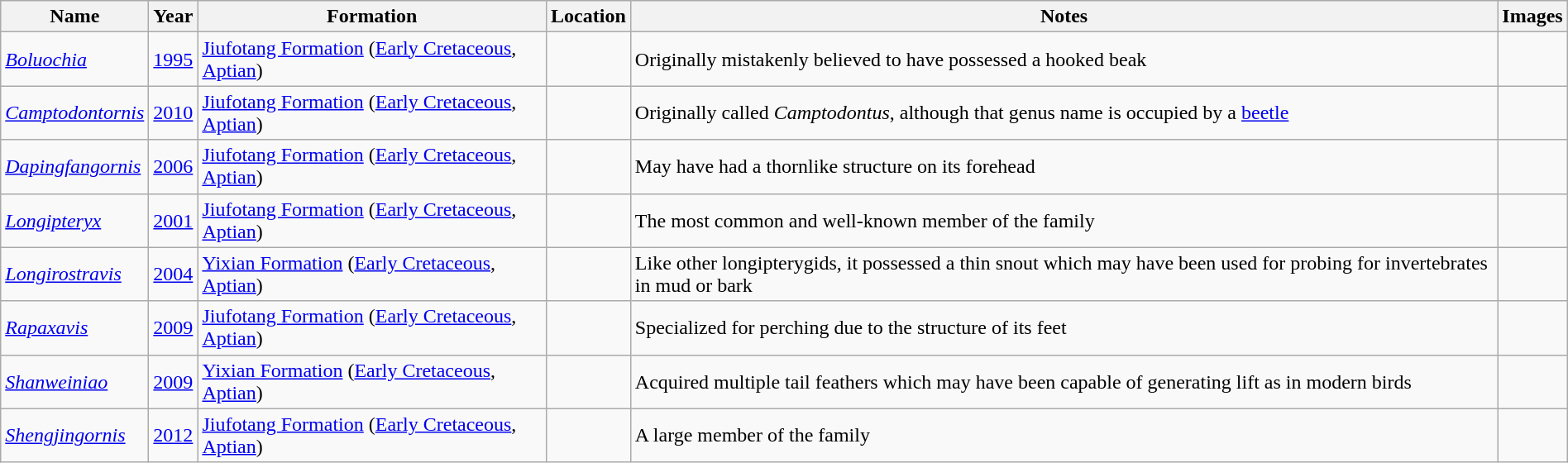<table class="wikitable sortable" align="center" width="100%">
<tr>
<th>Name</th>
<th>Year</th>
<th>Formation</th>
<th>Location</th>
<th>Notes</th>
<th>Images</th>
</tr>
<tr>
<td><em><a href='#'>Boluochia</a></em></td>
<td><a href='#'>1995</a></td>
<td><a href='#'>Jiufotang Formation</a> (<a href='#'>Early Cretaceous</a>, <a href='#'>Aptian</a>)</td>
<td></td>
<td>Originally mistakenly believed to have possessed a hooked beak</td>
<td></td>
</tr>
<tr>
<td><em><a href='#'>Camptodontornis</a></em></td>
<td><a href='#'>2010</a></td>
<td><a href='#'>Jiufotang Formation</a> (<a href='#'>Early Cretaceous</a>, <a href='#'>Aptian</a>)</td>
<td></td>
<td>Originally called <em>Camptodontus</em>, although that genus name is occupied by a <a href='#'>beetle</a></td>
<td></td>
</tr>
<tr>
<td><em><a href='#'>Dapingfangornis</a></em></td>
<td><a href='#'>2006</a></td>
<td><a href='#'>Jiufotang Formation</a> (<a href='#'>Early Cretaceous</a>, <a href='#'>Aptian</a>)</td>
<td></td>
<td>May have had a thornlike structure on its forehead</td>
<td></td>
</tr>
<tr>
<td><em><a href='#'>Longipteryx</a></em></td>
<td><a href='#'>2001</a></td>
<td><a href='#'>Jiufotang Formation</a> (<a href='#'>Early Cretaceous</a>, <a href='#'>Aptian</a>)</td>
<td></td>
<td>The most common and well-known member of the family</td>
<td></td>
</tr>
<tr>
<td><em><a href='#'>Longirostravis</a></em></td>
<td><a href='#'>2004</a></td>
<td><a href='#'>Yixian Formation</a> (<a href='#'>Early Cretaceous</a>, <a href='#'>Aptian</a>)</td>
<td></td>
<td>Like other longipterygids, it possessed a thin snout which may have been used for probing for invertebrates in mud or bark</td>
<td></td>
</tr>
<tr>
<td><em><a href='#'>Rapaxavis</a></em></td>
<td><a href='#'>2009</a></td>
<td><a href='#'>Jiufotang Formation</a> (<a href='#'>Early Cretaceous</a>, <a href='#'>Aptian</a>)</td>
<td></td>
<td>Specialized for perching due to the structure of its feet</td>
<td></td>
</tr>
<tr>
<td><em><a href='#'>Shanweiniao</a></em></td>
<td><a href='#'>2009</a></td>
<td><a href='#'>Yixian Formation</a> (<a href='#'>Early Cretaceous</a>, <a href='#'>Aptian</a>)</td>
<td></td>
<td>Acquired multiple tail feathers which may have been capable of generating lift as in modern birds</td>
<td></td>
</tr>
<tr>
<td><em><a href='#'>Shengjingornis</a></em></td>
<td><a href='#'>2012</a></td>
<td><a href='#'>Jiufotang Formation</a> (<a href='#'>Early Cretaceous</a>, <a href='#'>Aptian</a>)</td>
<td></td>
<td>A large member of the family</td>
<td></td>
</tr>
</table>
